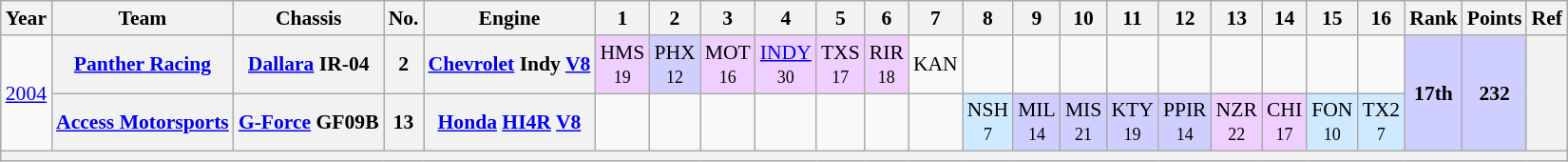<table class="wikitable" style="text-align:center; font-size:90%">
<tr>
<th>Year</th>
<th>Team</th>
<th>Chassis</th>
<th>No.</th>
<th>Engine</th>
<th>1</th>
<th>2</th>
<th>3</th>
<th>4</th>
<th>5</th>
<th>6</th>
<th>7</th>
<th>8</th>
<th>9</th>
<th>10</th>
<th>11</th>
<th>12</th>
<th>13</th>
<th>14</th>
<th>15</th>
<th>16</th>
<th>Rank</th>
<th>Points</th>
<th>Ref</th>
</tr>
<tr>
<td rowspan=2><a href='#'>2004</a></td>
<th><a href='#'>Panther Racing</a></th>
<th><a href='#'>Dallara</a> IR-04</th>
<th>2</th>
<th><a href='#'>Chevrolet</a> Indy <a href='#'>V8</a></th>
<td style="background:#EFCFFF;">HMS<br><small>19</small></td>
<td style="background:#CFCFFF;">PHX<br><small>12</small></td>
<td style="background:#EFCFFF;">MOT<br><small>16</small></td>
<td style="background:#EFCFFF;"><a href='#'>INDY</a><br><small>30</small></td>
<td style="background:#EFCFFF;">TXS<br><small>17</small></td>
<td style="background:#EFCFFF;">RIR<br><small>18</small></td>
<td>KAN</td>
<td></td>
<td></td>
<td></td>
<td></td>
<td></td>
<td></td>
<td></td>
<td></td>
<td></td>
<th rowspan=2 style="background:#CFCFFF;"><strong>17th</strong></th>
<th rowspan=2 style="background:#CFCFFF;"><strong>232</strong></th>
<th rowspan=2></th>
</tr>
<tr>
<th><a href='#'>Access Motorsports</a></th>
<th><a href='#'>G-Force</a> GF09B</th>
<th>13</th>
<th><a href='#'>Honda</a> <a href='#'>HI4R</a> <a href='#'>V8</a></th>
<td></td>
<td></td>
<td></td>
<td></td>
<td></td>
<td></td>
<td></td>
<td style="background:#CFEAFF;">NSH<br><small>7</small></td>
<td style="background:#CFCFFF;">MIL<br><small>14</small></td>
<td style="background:#CFCFFF;">MIS<br><small>21</small></td>
<td style="background:#CFCFFF;">KTY<br><small>19</small></td>
<td style="background:#CFCFFF;">PPIR<br><small>14</small></td>
<td style="background:#EFCFFF;">NZR<br><small>22</small></td>
<td style="background:#EFCFFF;">CHI<br><small>17</small></td>
<td style="background:#CFEAFF;">FON<br><small>10</small></td>
<td style="background:#CFEAFF;">TX2<br><small>7</small></td>
</tr>
<tr>
<th colspan="24"></th>
</tr>
</table>
